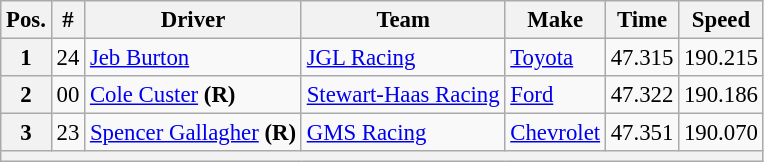<table class="wikitable" style="font-size:95%">
<tr>
<th>Pos.</th>
<th>#</th>
<th>Driver</th>
<th>Team</th>
<th>Make</th>
<th>Time</th>
<th>Speed</th>
</tr>
<tr>
<th>1</th>
<td>24</td>
<td><a href='#'>Jeb Burton</a></td>
<td><a href='#'>JGL Racing</a></td>
<td><a href='#'>Toyota</a></td>
<td>47.315</td>
<td>190.215</td>
</tr>
<tr>
<th>2</th>
<td>00</td>
<td><a href='#'>Cole Custer</a> <strong>(R)</strong></td>
<td><a href='#'>Stewart-Haas Racing</a></td>
<td><a href='#'>Ford</a></td>
<td>47.322</td>
<td>190.186</td>
</tr>
<tr>
<th>3</th>
<td>23</td>
<td><a href='#'>Spencer Gallagher</a> <strong>(R)</strong></td>
<td><a href='#'>GMS Racing</a></td>
<td><a href='#'>Chevrolet</a></td>
<td>47.351</td>
<td>190.070</td>
</tr>
<tr>
<th colspan="7"></th>
</tr>
</table>
